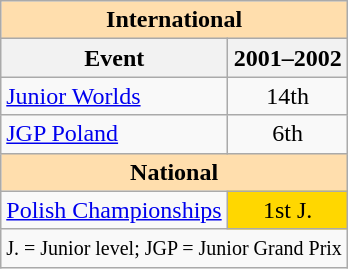<table class="wikitable" style="text-align:center">
<tr>
<th style="background-color: #ffdead; " colspan=2 align=center><strong>International</strong></th>
</tr>
<tr>
<th>Event</th>
<th>2001–2002</th>
</tr>
<tr>
<td align=left><a href='#'>Junior Worlds</a></td>
<td>14th</td>
</tr>
<tr>
<td align=left><a href='#'>JGP Poland</a></td>
<td>6th</td>
</tr>
<tr>
<th style="background-color: #ffdead; " colspan=2 align=center><strong>National</strong></th>
</tr>
<tr>
<td align=left><a href='#'>Polish Championships</a></td>
<td bgcolor=gold>1st J.</td>
</tr>
<tr>
<td colspan=2 align=center><small> J. = Junior level; JGP = Junior Grand Prix </small></td>
</tr>
</table>
